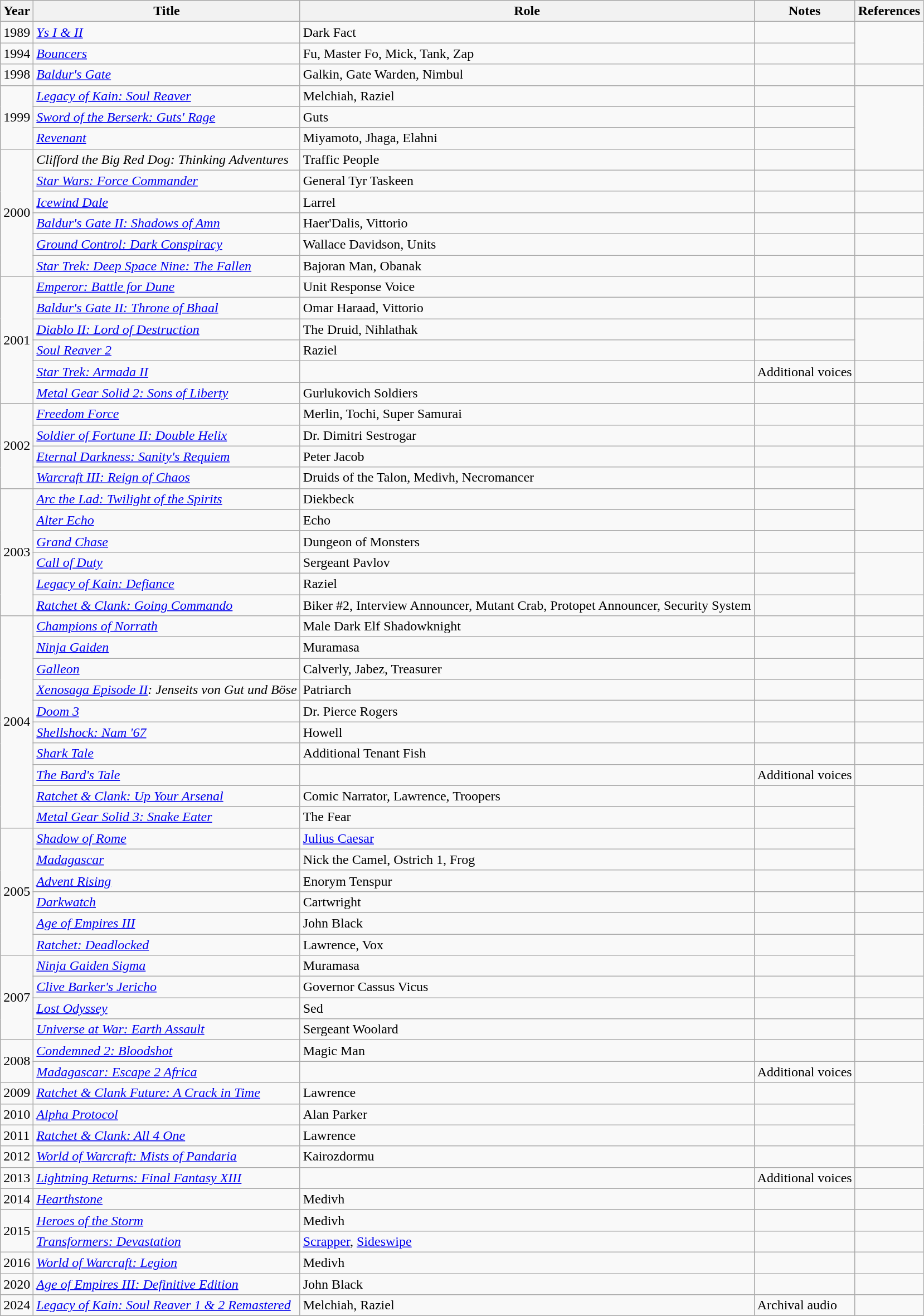<table class="wikitable sortable">
<tr>
<th>Year</th>
<th>Title</th>
<th>Role</th>
<th>Notes</th>
<th>References</th>
</tr>
<tr>
<td>1989</td>
<td><em><a href='#'>Ys I & II</a></em></td>
<td>Dark Fact</td>
<td></td>
<td rowspan="2"></td>
</tr>
<tr>
<td>1994</td>
<td><em><a href='#'>Bouncers</a></em></td>
<td>Fu, Master Fo, Mick, Tank, Zap</td>
<td></td>
</tr>
<tr>
<td>1998</td>
<td><em><a href='#'>Baldur's Gate</a></em></td>
<td>Galkin, Gate Warden, Nimbul</td>
<td></td>
<td></td>
</tr>
<tr>
<td rowspan="3">1999</td>
<td><em><a href='#'>Legacy of Kain: Soul Reaver</a></em></td>
<td>Melchiah, Raziel</td>
<td></td>
<td rowspan="4"></td>
</tr>
<tr>
<td><em><a href='#'>Sword of the Berserk: Guts' Rage</a></em></td>
<td>Guts</td>
<td></td>
</tr>
<tr>
<td><em><a href='#'>Revenant</a></em></td>
<td>Miyamoto, Jhaga, Elahni</td>
<td></td>
</tr>
<tr>
<td rowspan="6">2000</td>
<td><em>Clifford the Big Red Dog: Thinking Adventures</em></td>
<td>Traffic People</td>
<td></td>
</tr>
<tr>
<td><em><a href='#'>Star Wars: Force Commander</a></em></td>
<td>General Tyr Taskeen</td>
<td></td>
<td></td>
</tr>
<tr>
<td><em><a href='#'>Icewind Dale</a></em></td>
<td>Larrel</td>
<td></td>
<td></td>
</tr>
<tr>
<td><em><a href='#'>Baldur's Gate II: Shadows of Amn</a></em></td>
<td>Haer'Dalis, Vittorio</td>
<td></td>
<td></td>
</tr>
<tr>
<td><em><a href='#'>Ground Control: Dark Conspiracy</a></em></td>
<td>Wallace Davidson, Units</td>
<td></td>
<td></td>
</tr>
<tr>
<td><em><a href='#'>Star Trek: Deep Space Nine: The Fallen</a></em></td>
<td>Bajoran Man, Obanak</td>
<td></td>
<td></td>
</tr>
<tr>
<td rowspan="6">2001</td>
<td><em><a href='#'>Emperor: Battle for Dune</a></em></td>
<td>Unit Response Voice</td>
<td></td>
<td></td>
</tr>
<tr>
<td><em><a href='#'>Baldur's Gate II: Throne of Bhaal</a></em></td>
<td>Omar Haraad, Vittorio</td>
<td></td>
<td></td>
</tr>
<tr>
<td><em><a href='#'>Diablo II: Lord of Destruction</a></em></td>
<td>The Druid, Nihlathak</td>
<td></td>
<td rowspan="2"></td>
</tr>
<tr>
<td><em><a href='#'>Soul Reaver 2</a></em></td>
<td>Raziel</td>
<td></td>
</tr>
<tr>
<td><em><a href='#'>Star Trek: Armada II</a></em></td>
<td></td>
<td>Additional voices</td>
<td></td>
</tr>
<tr>
<td><em><a href='#'>Metal Gear Solid 2: Sons of Liberty</a></em></td>
<td>Gurlukovich Soldiers</td>
<td></td>
<td></td>
</tr>
<tr>
<td rowspan="4">2002</td>
<td><em><a href='#'>Freedom Force</a></em></td>
<td>Merlin, Tochi, Super Samurai</td>
<td></td>
<td></td>
</tr>
<tr>
<td><em><a href='#'>Soldier of Fortune II: Double Helix</a></em></td>
<td>Dr. Dimitri Sestrogar</td>
<td></td>
<td></td>
</tr>
<tr>
<td><em><a href='#'>Eternal Darkness: Sanity's Requiem</a></em></td>
<td>Peter Jacob</td>
<td></td>
<td></td>
</tr>
<tr>
<td><em><a href='#'>Warcraft III: Reign of Chaos</a></em></td>
<td>Druids of the Talon, Medivh, Necromancer</td>
<td></td>
<td></td>
</tr>
<tr>
<td rowspan="6">2003</td>
<td><em><a href='#'>Arc the Lad: Twilight of the Spirits</a></em></td>
<td>Diekbeck</td>
<td></td>
<td rowspan="2"></td>
</tr>
<tr>
<td><em><a href='#'>Alter Echo</a></em></td>
<td>Echo</td>
<td></td>
</tr>
<tr>
<td><em><a href='#'>Grand Chase</a></em></td>
<td>Dungeon of Monsters</td>
<td></td>
<td></td>
</tr>
<tr>
<td><em><a href='#'>Call of Duty</a></em></td>
<td>Sergeant Pavlov</td>
<td></td>
<td rowspan="2"></td>
</tr>
<tr>
<td><em><a href='#'>Legacy of Kain: Defiance</a></em></td>
<td>Raziel</td>
<td></td>
</tr>
<tr>
<td><em><a href='#'>Ratchet & Clank: Going Commando</a></em></td>
<td>Biker #2, Interview Announcer, Mutant Crab, Protopet Announcer, Security System</td>
<td></td>
<td></td>
</tr>
<tr>
<td rowspan="10">2004</td>
<td><em><a href='#'>Champions of Norrath</a></em></td>
<td>Male Dark Elf Shadowknight</td>
<td></td>
<td></td>
</tr>
<tr>
<td><em><a href='#'>Ninja Gaiden</a></em></td>
<td>Muramasa</td>
<td></td>
<td></td>
</tr>
<tr>
<td><em><a href='#'>Galleon</a></em></td>
<td>Calverly, Jabez, Treasurer</td>
<td></td>
<td></td>
</tr>
<tr>
<td><em><a href='#'>Xenosaga Episode II</a>: Jenseits von Gut und Böse</em></td>
<td>Patriarch</td>
<td></td>
<td></td>
</tr>
<tr>
<td><em><a href='#'>Doom 3</a></em></td>
<td>Dr. Pierce Rogers</td>
<td></td>
<td></td>
</tr>
<tr>
<td><em><a href='#'>Shellshock: Nam '67</a></em></td>
<td>Howell</td>
<td></td>
<td></td>
</tr>
<tr>
<td><em><a href='#'>Shark Tale</a></em></td>
<td>Additional Tenant Fish</td>
<td></td>
<td></td>
</tr>
<tr>
<td><em><a href='#'>The Bard's Tale</a></em></td>
<td></td>
<td>Additional voices</td>
<td></td>
</tr>
<tr>
<td><em><a href='#'>Ratchet & Clank: Up Your Arsenal</a></em></td>
<td>Comic Narrator, Lawrence, Troopers</td>
<td></td>
<td rowspan="4"></td>
</tr>
<tr>
<td><em><a href='#'>Metal Gear Solid 3: Snake Eater</a></em></td>
<td>The Fear</td>
<td></td>
</tr>
<tr>
<td rowspan="6">2005</td>
<td><em><a href='#'>Shadow of Rome</a></em></td>
<td><a href='#'>Julius Caesar</a></td>
<td></td>
</tr>
<tr>
<td><em><a href='#'>Madagascar</a></em></td>
<td>Nick the Camel, Ostrich 1, Frog</td>
<td></td>
</tr>
<tr>
<td><em><a href='#'>Advent Rising</a></em></td>
<td>Enorym Tenspur</td>
<td></td>
<td></td>
</tr>
<tr>
<td><em><a href='#'>Darkwatch</a></em></td>
<td>Cartwright</td>
<td></td>
<td></td>
</tr>
<tr>
<td><em><a href='#'>Age of Empires III</a></em></td>
<td>John Black</td>
<td></td>
<td></td>
</tr>
<tr>
<td><em><a href='#'>Ratchet: Deadlocked</a></em></td>
<td>Lawrence, Vox</td>
<td></td>
<td rowspan="2"></td>
</tr>
<tr>
<td rowspan="4">2007</td>
<td><em><a href='#'>Ninja Gaiden Sigma</a></em></td>
<td>Muramasa</td>
<td></td>
</tr>
<tr>
<td><em><a href='#'>Clive Barker's Jericho</a></em></td>
<td>Governor Cassus Vicus</td>
<td></td>
<td></td>
</tr>
<tr>
<td><em><a href='#'>Lost Odyssey</a></em></td>
<td>Sed</td>
<td></td>
<td></td>
</tr>
<tr>
<td><em><a href='#'>Universe at War: Earth Assault</a></em></td>
<td>Sergeant Woolard</td>
<td></td>
<td></td>
</tr>
<tr>
<td rowspan="2">2008</td>
<td><em><a href='#'>Condemned 2: Bloodshot</a></em></td>
<td>Magic Man</td>
<td></td>
<td></td>
</tr>
<tr>
<td><em><a href='#'>Madagascar: Escape 2 Africa</a></em></td>
<td></td>
<td>Additional voices</td>
<td></td>
</tr>
<tr>
<td>2009</td>
<td><em><a href='#'>Ratchet & Clank Future: A Crack in Time</a></em></td>
<td>Lawrence</td>
<td></td>
<td rowspan="3"></td>
</tr>
<tr>
<td>2010</td>
<td><em><a href='#'>Alpha Protocol</a></em></td>
<td>Alan Parker</td>
<td></td>
</tr>
<tr>
<td>2011</td>
<td><em><a href='#'>Ratchet & Clank: All 4 One</a></em></td>
<td>Lawrence</td>
<td></td>
</tr>
<tr>
<td>2012</td>
<td><em><a href='#'>World of Warcraft: Mists of Pandaria</a></em></td>
<td>Kairozdormu</td>
<td></td>
<td></td>
</tr>
<tr>
<td>2013</td>
<td><em><a href='#'>Lightning Returns: Final Fantasy XIII</a></em></td>
<td></td>
<td>Additional voices</td>
<td></td>
</tr>
<tr>
<td>2014</td>
<td><em><a href='#'>Hearthstone</a></em></td>
<td>Medivh</td>
<td></td>
<td></td>
</tr>
<tr>
<td rowspan="2">2015</td>
<td><em><a href='#'>Heroes of the Storm</a></em></td>
<td>Medivh</td>
<td></td>
<td></td>
</tr>
<tr>
<td><em><a href='#'>Transformers: Devastation</a></em></td>
<td><a href='#'>Scrapper</a>, <a href='#'>Sideswipe</a></td>
<td></td>
<td></td>
</tr>
<tr>
<td>2016</td>
<td><em><a href='#'>World of Warcraft: Legion</a></em></td>
<td>Medivh</td>
<td></td>
<td></td>
</tr>
<tr>
<td>2020</td>
<td><em><a href='#'>Age of Empires III: Definitive Edition</a></em></td>
<td>John Black</td>
<td></td>
<td></td>
</tr>
<tr>
<td>2024</td>
<td><em><a href='#'>Legacy of Kain: Soul Reaver 1 & 2 Remastered</a></em></td>
<td>Melchiah, Raziel</td>
<td>Archival audio</td>
<td></td>
</tr>
</table>
